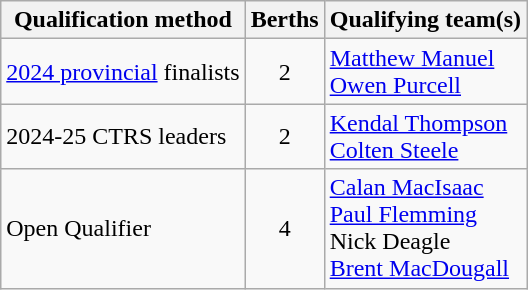<table class="wikitable">
<tr>
<th scope="col">Qualification method</th>
<th scope="col">Berths</th>
<th scope="col">Qualifying team(s)</th>
</tr>
<tr>
<td><a href='#'>2024 provincial</a> finalists</td>
<td style="text-align: center;">2</td>
<td><a href='#'>Matthew Manuel</a> <br> <a href='#'>Owen Purcell</a></td>
</tr>
<tr>
<td>2024-25 CTRS leaders</td>
<td style="text-align: center;">2</td>
<td><a href='#'>Kendal Thompson</a> <br> <a href='#'>Colten Steele</a></td>
</tr>
<tr>
<td>Open Qualifier</td>
<td style="text-align: center;">4</td>
<td><a href='#'>Calan MacIsaac</a> <br> <a href='#'>Paul Flemming</a> <br> Nick Deagle <br> <a href='#'>Brent MacDougall</a></td>
</tr>
</table>
